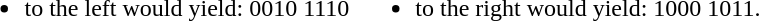<table>
<tr>
<td><br><ul><li>to the left would yield: 0010 1110</li></ul></td>
<td><br><ul><li>to the right would yield: 1000 1011.</li></ul></td>
</tr>
</table>
